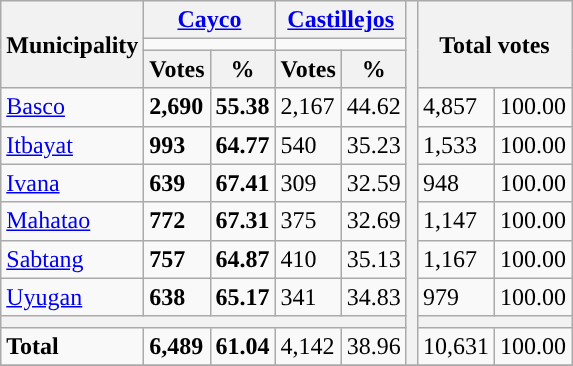<table class="wikitable" style="text-align=center">
<tr>
<th rowspan="3">Municipality</th>
<th colspan="2"><a href='#'>Cayco</a></th>
<th colspan="2"><a href='#'>Castillejos</a></th>
<th rowspan="11"></th>
<th colspan="3" rowspan="3">Total votes</th>
</tr>
<tr>
<td colspan="2" style="background:"></td>
<td colspan="2" style="background:"></td>
</tr>
<tr>
<th>Votes</th>
<th>%</th>
<th>Votes</th>
<th>%</th>
</tr>
<tr>
<td align="left"><a href='#'>Basco</a></td>
<td style="background:"><strong>2,690</strong></td>
<td style="background:"><strong>55.38</strong></td>
<td>2,167</td>
<td>44.62</td>
<td>4,857</td>
<td>100.00</td>
</tr>
<tr>
<td align="left"><a href='#'>Itbayat</a></td>
<td style="background:"><strong>993</strong></td>
<td style="background:"><strong>64.77</strong></td>
<td>540</td>
<td>35.23</td>
<td>1,533</td>
<td>100.00</td>
</tr>
<tr>
<td align="left"><a href='#'>Ivana</a></td>
<td style="background:"><strong>639</strong></td>
<td style="background:"><strong>67.41</strong></td>
<td>309</td>
<td>32.59</td>
<td>948</td>
<td>100.00</td>
</tr>
<tr>
<td align="left"><a href='#'>Mahatao</a></td>
<td style="background:"><strong>772</strong></td>
<td style="background:"><strong>67.31</strong></td>
<td>375</td>
<td>32.69</td>
<td>1,147</td>
<td>100.00</td>
</tr>
<tr>
<td align="left"><a href='#'>Sabtang</a></td>
<td style="background:"><strong>757</strong></td>
<td style="background:"><strong>64.87</strong></td>
<td>410</td>
<td>35.13</td>
<td>1,167</td>
<td>100.00</td>
</tr>
<tr>
<td align="left"><a href='#'>Uyugan</a></td>
<td style="background:"><strong>638</strong></td>
<td style="background:"><strong>65.17</strong></td>
<td>341</td>
<td>34.83</td>
<td>979</td>
<td>100.00</td>
</tr>
<tr>
<th colspan="5"></th>
<th colspan="2"></th>
</tr>
<tr>
<td align="left"><strong>Total</strong></td>
<td style="background:"><strong>6,489</strong></td>
<td style="background:"><strong>61.04</strong></td>
<td>4,142</td>
<td>38.96</td>
<td>10,631</td>
<td>100.00</td>
</tr>
<tr>
</tr>
</table>
